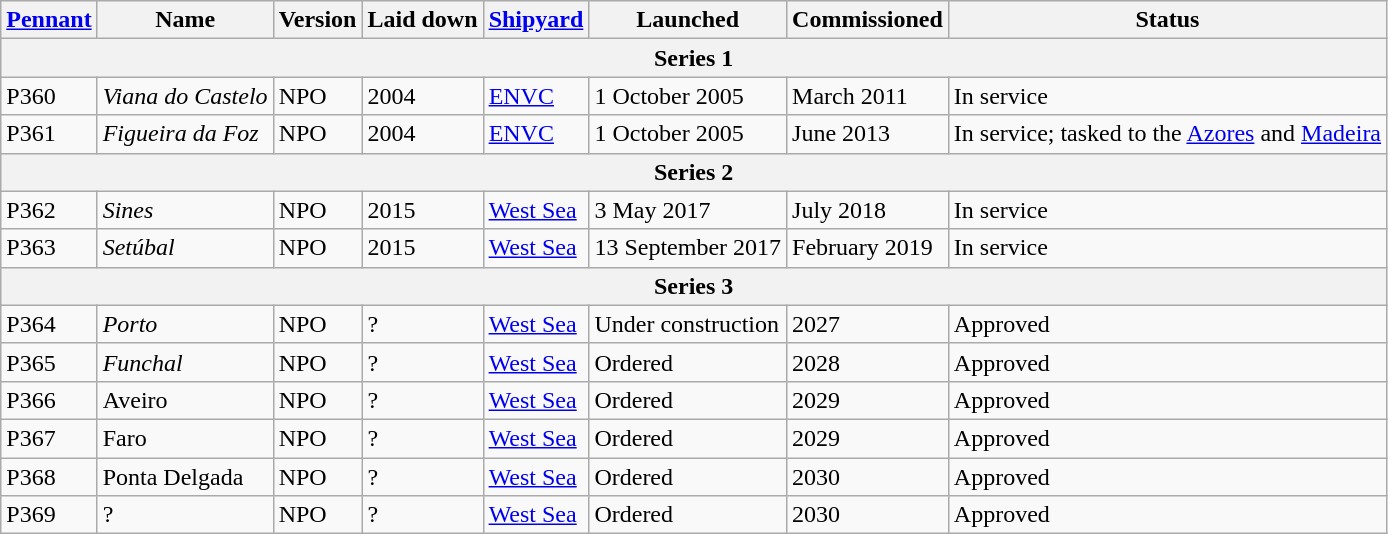<table class="wikitable">
<tr>
<th><a href='#'>Pennant</a></th>
<th>Name</th>
<th>Version</th>
<th>Laid down</th>
<th><a href='#'>Shipyard</a></th>
<th>Launched</th>
<th>Commissioned</th>
<th>Status</th>
</tr>
<tr>
<th colspan="8">Series 1</th>
</tr>
<tr>
<td>P360</td>
<td><em>Viana do Castelo</em></td>
<td>NPO</td>
<td>2004</td>
<td><a href='#'>ENVC</a></td>
<td>1 October 2005</td>
<td>March 2011</td>
<td>In service</td>
</tr>
<tr>
<td>P361</td>
<td><em>Figueira da Foz</em></td>
<td>NPO</td>
<td>2004</td>
<td><a href='#'>ENVC</a></td>
<td>1 October 2005</td>
<td>June 2013</td>
<td>In service; tasked to the <a href='#'>Azores</a> and <a href='#'>Madeira</a></td>
</tr>
<tr>
<th colspan="8">Series 2</th>
</tr>
<tr>
<td>P362</td>
<td><em>Sines</em></td>
<td>NPO</td>
<td>2015</td>
<td><a href='#'>West Sea</a></td>
<td>3 May 2017</td>
<td>July 2018</td>
<td>In service</td>
</tr>
<tr>
<td>P363</td>
<td><em>Setúbal</em></td>
<td>NPO</td>
<td>2015</td>
<td><a href='#'>West Sea</a></td>
<td>13 September 2017 </td>
<td>February 2019</td>
<td>In service</td>
</tr>
<tr>
<th colspan="8">Series 3</th>
</tr>
<tr>
<td>P364</td>
<td><em>Porto</em></td>
<td>NPO</td>
<td>?</td>
<td><a href='#'>West Sea</a></td>
<td>Under construction</td>
<td>2027</td>
<td>Approved</td>
</tr>
<tr>
<td>P365</td>
<td><em>Funchal</em></td>
<td>NPO</td>
<td>?</td>
<td><a href='#'>West Sea</a></td>
<td>Ordered</td>
<td>2028</td>
<td>Approved</td>
</tr>
<tr>
<td>P366</td>
<td>Aveiro</td>
<td>NPO</td>
<td>?</td>
<td><a href='#'>West Sea</a></td>
<td>Ordered</td>
<td>2029</td>
<td>Approved</td>
</tr>
<tr>
<td>P367</td>
<td>Faro</td>
<td>NPO</td>
<td>?</td>
<td><a href='#'>West Sea</a></td>
<td>Ordered</td>
<td>2029</td>
<td>Approved</td>
</tr>
<tr>
<td>P368</td>
<td>Ponta Delgada</td>
<td>NPO</td>
<td>?</td>
<td><a href='#'>West Sea</a></td>
<td>Ordered</td>
<td>2030</td>
<td>Approved</td>
</tr>
<tr>
<td>P369</td>
<td>?</td>
<td>NPO</td>
<td>?</td>
<td><a href='#'>West Sea</a></td>
<td>Ordered</td>
<td>2030</td>
<td>Approved</td>
</tr>
</table>
